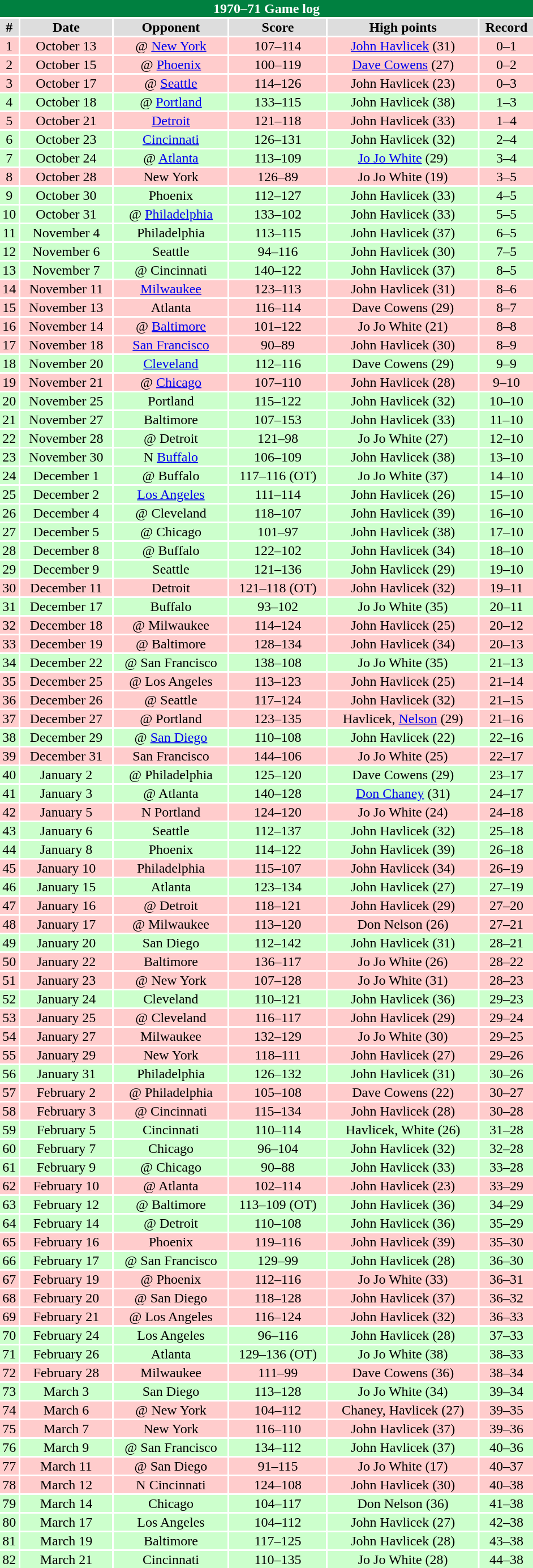<table class="toccolours collapsible" width=50% style="clear:both; margin:1.5em auto; text-align:center">
<tr>
<th colspan=11 style="background:#008040; color:white;">1970–71 Game log</th>
</tr>
<tr align="center" bgcolor="#dddddd">
<td><strong>#</strong></td>
<td><strong>Date</strong></td>
<td><strong>Opponent</strong></td>
<td><strong>Score</strong></td>
<td><strong>High points</strong></td>
<td><strong>Record</strong></td>
</tr>
<tr align="center" bgcolor="ffcccc">
<td>1</td>
<td>October 13</td>
<td>@ <a href='#'>New York</a></td>
<td>107–114</td>
<td><a href='#'>John Havlicek</a> (31)</td>
<td>0–1</td>
</tr>
<tr align="center" bgcolor="ffcccc">
<td>2</td>
<td>October 15</td>
<td>@ <a href='#'>Phoenix</a></td>
<td>100–119</td>
<td><a href='#'>Dave Cowens</a> (27)</td>
<td>0–2</td>
</tr>
<tr align="center" bgcolor="ffcccc">
<td>3</td>
<td>October 17</td>
<td>@ <a href='#'>Seattle</a></td>
<td>114–126</td>
<td>John Havlicek (23)</td>
<td>0–3</td>
</tr>
<tr align="center" bgcolor="ccffcc">
<td>4</td>
<td>October 18</td>
<td>@ <a href='#'>Portland</a></td>
<td>133–115</td>
<td>John Havlicek (38)</td>
<td>1–3</td>
</tr>
<tr align="center" bgcolor="ffcccc">
<td>5</td>
<td>October 21</td>
<td><a href='#'>Detroit</a></td>
<td>121–118</td>
<td>John Havlicek (33)</td>
<td>1–4</td>
</tr>
<tr align="center" bgcolor="ccffcc">
<td>6</td>
<td>October 23</td>
<td><a href='#'>Cincinnati</a></td>
<td>126–131</td>
<td>John Havlicek (32)</td>
<td>2–4</td>
</tr>
<tr align="center" bgcolor="ccffcc">
<td>7</td>
<td>October 24</td>
<td>@ <a href='#'>Atlanta</a></td>
<td>113–109</td>
<td><a href='#'>Jo Jo White</a> (29)</td>
<td>3–4</td>
</tr>
<tr align="center" bgcolor="ffcccc">
<td>8</td>
<td>October 28</td>
<td>New York</td>
<td>126–89</td>
<td>Jo Jo White (19)</td>
<td>3–5</td>
</tr>
<tr align="center" bgcolor="ccffcc">
<td>9</td>
<td>October 30</td>
<td>Phoenix</td>
<td>112–127</td>
<td>John Havlicek (33)</td>
<td>4–5</td>
</tr>
<tr align="center" bgcolor="ccffcc">
<td>10</td>
<td>October 31</td>
<td>@ <a href='#'>Philadelphia</a></td>
<td>133–102</td>
<td>John Havlicek (33)</td>
<td>5–5</td>
</tr>
<tr align="center" bgcolor="ccffcc">
<td>11</td>
<td>November 4</td>
<td>Philadelphia</td>
<td>113–115</td>
<td>John Havlicek (37)</td>
<td>6–5</td>
</tr>
<tr align="center" bgcolor="ccffcc">
<td>12</td>
<td>November 6</td>
<td>Seattle</td>
<td>94–116</td>
<td>John Havlicek (30)</td>
<td>7–5</td>
</tr>
<tr align="center" bgcolor="ccffcc">
<td>13</td>
<td>November 7</td>
<td>@ Cincinnati</td>
<td>140–122</td>
<td>John Havlicek (37)</td>
<td>8–5</td>
</tr>
<tr align="center" bgcolor="ffcccc">
<td>14</td>
<td>November 11</td>
<td><a href='#'>Milwaukee</a></td>
<td>123–113</td>
<td>John Havlicek (31)</td>
<td>8–6</td>
</tr>
<tr align="center" bgcolor="ffcccc">
<td>15</td>
<td>November 13</td>
<td>Atlanta</td>
<td>116–114</td>
<td>Dave Cowens (29)</td>
<td>8–7</td>
</tr>
<tr align="center" bgcolor="ffcccc">
<td>16</td>
<td>November 14</td>
<td>@ <a href='#'>Baltimore</a></td>
<td>101–122</td>
<td>Jo Jo White (21)</td>
<td>8–8</td>
</tr>
<tr align="center" bgcolor="ffcccc">
<td>17</td>
<td>November 18</td>
<td><a href='#'>San Francisco</a></td>
<td>90–89</td>
<td>John Havlicek (30)</td>
<td>8–9</td>
</tr>
<tr align="center" bgcolor="ccffcc">
<td>18</td>
<td>November 20</td>
<td><a href='#'>Cleveland</a></td>
<td>112–116</td>
<td>Dave Cowens (29)</td>
<td>9–9</td>
</tr>
<tr align="center" bgcolor="ffcccc">
<td>19</td>
<td>November 21</td>
<td>@ <a href='#'>Chicago</a></td>
<td>107–110</td>
<td>John Havlicek (28)</td>
<td>9–10</td>
</tr>
<tr align="center" bgcolor="ccffcc">
<td>20</td>
<td>November 25</td>
<td>Portland</td>
<td>115–122</td>
<td>John Havlicek (32)</td>
<td>10–10</td>
</tr>
<tr align="center" bgcolor="ccffcc">
<td>21</td>
<td>November 27</td>
<td>Baltimore</td>
<td>107–153</td>
<td>John Havlicek (33)</td>
<td>11–10</td>
</tr>
<tr align="center" bgcolor="ccffcc">
<td>22</td>
<td>November 28</td>
<td>@ Detroit</td>
<td>121–98</td>
<td>Jo Jo White (27)</td>
<td>12–10</td>
</tr>
<tr align="center" bgcolor="ccffcc">
<td>23</td>
<td>November 30</td>
<td>N <a href='#'>Buffalo</a></td>
<td>106–109</td>
<td>John Havlicek (38)</td>
<td>13–10</td>
</tr>
<tr align="center" bgcolor="ccffcc">
<td>24</td>
<td>December 1</td>
<td>@ Buffalo</td>
<td>117–116 (OT)</td>
<td>Jo Jo White (37)</td>
<td>14–10</td>
</tr>
<tr align="center" bgcolor="ccffcc">
<td>25</td>
<td>December 2</td>
<td><a href='#'>Los Angeles</a></td>
<td>111–114</td>
<td>John Havlicek (26)</td>
<td>15–10</td>
</tr>
<tr align="center" bgcolor="ccffcc">
<td>26</td>
<td>December 4</td>
<td>@ Cleveland</td>
<td>118–107</td>
<td>John Havlicek (39)</td>
<td>16–10</td>
</tr>
<tr align="center" bgcolor="ccffcc">
<td>27</td>
<td>December 5</td>
<td>@ Chicago</td>
<td>101–97</td>
<td>John Havlicek (38)</td>
<td>17–10</td>
</tr>
<tr align="center" bgcolor="ccffcc">
<td>28</td>
<td>December 8</td>
<td>@ Buffalo</td>
<td>122–102</td>
<td>John Havlicek (34)</td>
<td>18–10</td>
</tr>
<tr align="center" bgcolor="ccffcc">
<td>29</td>
<td>December 9</td>
<td>Seattle</td>
<td>121–136</td>
<td>John Havlicek (29)</td>
<td>19–10</td>
</tr>
<tr align="center" bgcolor="ffcccc">
<td>30</td>
<td>December 11</td>
<td>Detroit</td>
<td>121–118 (OT)</td>
<td>John Havlicek (32)</td>
<td>19–11</td>
</tr>
<tr align="center" bgcolor="ccffcc">
<td>31</td>
<td>December 17</td>
<td>Buffalo</td>
<td>93–102</td>
<td>Jo Jo White (35)</td>
<td>20–11</td>
</tr>
<tr align="center" bgcolor="ffcccc">
<td>32</td>
<td>December 18</td>
<td>@ Milwaukee</td>
<td>114–124</td>
<td>John Havlicek (25)</td>
<td>20–12</td>
</tr>
<tr align="center" bgcolor="ffcccc">
<td>33</td>
<td>December 19</td>
<td>@ Baltimore</td>
<td>128–134</td>
<td>John Havlicek (34)</td>
<td>20–13</td>
</tr>
<tr align="center" bgcolor="ccffcc">
<td>34</td>
<td>December 22</td>
<td>@ San Francisco</td>
<td>138–108</td>
<td>Jo Jo White (35)</td>
<td>21–13</td>
</tr>
<tr align="center" bgcolor="ffcccc">
<td>35</td>
<td>December 25</td>
<td>@ Los Angeles</td>
<td>113–123</td>
<td>John Havlicek (25)</td>
<td>21–14</td>
</tr>
<tr align="center" bgcolor="ffcccc">
<td>36</td>
<td>December 26</td>
<td>@ Seattle</td>
<td>117–124</td>
<td>John Havlicek (32)</td>
<td>21–15</td>
</tr>
<tr align="center" bgcolor="ffcccc">
<td>37</td>
<td>December 27</td>
<td>@ Portland</td>
<td>123–135</td>
<td>Havlicek, <a href='#'>Nelson</a> (29)</td>
<td>21–16</td>
</tr>
<tr align="center" bgcolor="ccffcc">
<td>38</td>
<td>December 29</td>
<td>@ <a href='#'>San Diego</a></td>
<td>110–108</td>
<td>John Havlicek (22)</td>
<td>22–16</td>
</tr>
<tr align="center" bgcolor="ffcccc">
<td>39</td>
<td>December 31</td>
<td>San Francisco</td>
<td>144–106</td>
<td>Jo Jo White (25)</td>
<td>22–17</td>
</tr>
<tr align="center" bgcolor="ccffcc">
<td>40</td>
<td>January 2</td>
<td>@ Philadelphia</td>
<td>125–120</td>
<td>Dave Cowens (29)</td>
<td>23–17</td>
</tr>
<tr align="center" bgcolor="ccffcc">
<td>41</td>
<td>January 3</td>
<td>@ Atlanta</td>
<td>140–128</td>
<td><a href='#'>Don Chaney</a> (31)</td>
<td>24–17</td>
</tr>
<tr align="center" bgcolor="ffcccc">
<td>42</td>
<td>January 5</td>
<td>N Portland</td>
<td>124–120</td>
<td>Jo Jo White (24)</td>
<td>24–18</td>
</tr>
<tr align="center" bgcolor="ccffcc">
<td>43</td>
<td>January 6</td>
<td>Seattle</td>
<td>112–137</td>
<td>John Havlicek (32)</td>
<td>25–18</td>
</tr>
<tr align="center" bgcolor="ccffcc">
<td>44</td>
<td>January 8</td>
<td>Phoenix</td>
<td>114–122</td>
<td>John Havlicek (39)</td>
<td>26–18</td>
</tr>
<tr align="center" bgcolor="ffcccc">
<td>45</td>
<td>January 10</td>
<td>Philadelphia</td>
<td>115–107</td>
<td>John Havlicek (34)</td>
<td>26–19</td>
</tr>
<tr align="center" bgcolor="ccffcc">
<td>46</td>
<td>January 15</td>
<td>Atlanta</td>
<td>123–134</td>
<td>John Havlicek (27)</td>
<td>27–19</td>
</tr>
<tr align="center" bgcolor="ffcccc">
<td>47</td>
<td>January 16</td>
<td>@ Detroit</td>
<td>118–121</td>
<td>John Havlicek (29)</td>
<td>27–20</td>
</tr>
<tr align="center" bgcolor="ffcccc">
<td>48</td>
<td>January 17</td>
<td>@ Milwaukee</td>
<td>113–120</td>
<td>Don Nelson (26)</td>
<td>27–21</td>
</tr>
<tr align="center" bgcolor="ccffcc">
<td>49</td>
<td>January 20</td>
<td>San Diego</td>
<td>112–142</td>
<td>John Havlicek (31)</td>
<td>28–21</td>
</tr>
<tr align="center" bgcolor="ffcccc">
<td>50</td>
<td>January 22</td>
<td>Baltimore</td>
<td>136–117</td>
<td>Jo Jo White (26)</td>
<td>28–22</td>
</tr>
<tr align="center" bgcolor="ffcccc">
<td>51</td>
<td>January 23</td>
<td>@ New York</td>
<td>107–128</td>
<td>Jo Jo White (31)</td>
<td>28–23</td>
</tr>
<tr align="center" bgcolor="ccffcc">
<td>52</td>
<td>January 24</td>
<td>Cleveland</td>
<td>110–121</td>
<td>John Havlicek (36)</td>
<td>29–23</td>
</tr>
<tr align="center" bgcolor="ffcccc">
<td>53</td>
<td>January 25</td>
<td>@ Cleveland</td>
<td>116–117</td>
<td>John Havlicek (29)</td>
<td>29–24</td>
</tr>
<tr align="center" bgcolor="ffcccc">
<td>54</td>
<td>January 27</td>
<td>Milwaukee</td>
<td>132–129</td>
<td>Jo Jo White (30)</td>
<td>29–25</td>
</tr>
<tr align="center" bgcolor="ffcccc">
<td>55</td>
<td>January 29</td>
<td>New York</td>
<td>118–111</td>
<td>John Havlicek (27)</td>
<td>29–26</td>
</tr>
<tr align="center" bgcolor="ccffcc">
<td>56</td>
<td>January 31</td>
<td>Philadelphia</td>
<td>126–132</td>
<td>John Havlicek (31)</td>
<td>30–26</td>
</tr>
<tr align="center" bgcolor="ffcccc">
<td>57</td>
<td>February 2</td>
<td>@ Philadelphia</td>
<td>105–108</td>
<td>Dave Cowens (22)</td>
<td>30–27</td>
</tr>
<tr align="center" bgcolor="ffcccc">
<td>58</td>
<td>February 3</td>
<td>@ Cincinnati</td>
<td>115–134</td>
<td>John Havlicek (28)</td>
<td>30–28</td>
</tr>
<tr align="center" bgcolor="ccffcc">
<td>59</td>
<td>February 5</td>
<td>Cincinnati</td>
<td>110–114</td>
<td>Havlicek, White (26)</td>
<td>31–28</td>
</tr>
<tr align="center" bgcolor="ccffcc">
<td>60</td>
<td>February 7</td>
<td>Chicago</td>
<td>96–104</td>
<td>John Havlicek (32)</td>
<td>32–28</td>
</tr>
<tr align="center" bgcolor="ccffcc">
<td>61</td>
<td>February 9</td>
<td>@ Chicago</td>
<td>90–88</td>
<td>John Havlicek (33)</td>
<td>33–28</td>
</tr>
<tr align="center" bgcolor="ffcccc">
<td>62</td>
<td>February 10</td>
<td>@ Atlanta</td>
<td>102–114</td>
<td>John Havlicek (23)</td>
<td>33–29</td>
</tr>
<tr align="center" bgcolor="ccffcc">
<td>63</td>
<td>February 12</td>
<td>@ Baltimore</td>
<td>113–109 (OT)</td>
<td>John Havlicek (36)</td>
<td>34–29</td>
</tr>
<tr align="center" bgcolor="ccffcc">
<td>64</td>
<td>February 14</td>
<td>@ Detroit</td>
<td>110–108</td>
<td>John Havlicek (36)</td>
<td>35–29</td>
</tr>
<tr align="center" bgcolor="ffcccc">
<td>65</td>
<td>February 16</td>
<td>Phoenix</td>
<td>119–116</td>
<td>John Havlicek (39)</td>
<td>35–30</td>
</tr>
<tr align="center" bgcolor="ccffcc">
<td>66</td>
<td>February 17</td>
<td>@ San Francisco</td>
<td>129–99</td>
<td>John Havlicek (28)</td>
<td>36–30</td>
</tr>
<tr align="center" bgcolor="ffcccc">
<td>67</td>
<td>February 19</td>
<td>@ Phoenix</td>
<td>112–116</td>
<td>Jo Jo White (33)</td>
<td>36–31</td>
</tr>
<tr align="center" bgcolor="ffcccc">
<td>68</td>
<td>February 20</td>
<td>@ San Diego</td>
<td>118–128</td>
<td>John Havlicek (37)</td>
<td>36–32</td>
</tr>
<tr align="center" bgcolor="ffcccc">
<td>69</td>
<td>February 21</td>
<td>@ Los Angeles</td>
<td>116–124</td>
<td>John Havlicek (32)</td>
<td>36–33</td>
</tr>
<tr align="center" bgcolor="ccffcc">
<td>70</td>
<td>February 24</td>
<td>Los Angeles</td>
<td>96–116</td>
<td>John Havlicek (28)</td>
<td>37–33</td>
</tr>
<tr align="center" bgcolor="ccffcc">
<td>71</td>
<td>February 26</td>
<td>Atlanta</td>
<td>129–136 (OT)</td>
<td>Jo Jo White (38)</td>
<td>38–33</td>
</tr>
<tr align="center" bgcolor="ffcccc">
<td>72</td>
<td>February 28</td>
<td>Milwaukee</td>
<td>111–99</td>
<td>Dave Cowens (36)</td>
<td>38–34</td>
</tr>
<tr align="center" bgcolor="ccffcc">
<td>73</td>
<td>March 3</td>
<td>San Diego</td>
<td>113–128</td>
<td>Jo Jo White (34)</td>
<td>39–34</td>
</tr>
<tr align="center" bgcolor="ffcccc">
<td>74</td>
<td>March 6</td>
<td>@ New York</td>
<td>104–112</td>
<td>Chaney, Havlicek (27)</td>
<td>39–35</td>
</tr>
<tr align="center" bgcolor="ffcccc">
<td>75</td>
<td>March 7</td>
<td>New York</td>
<td>116–110</td>
<td>John Havlicek (37)</td>
<td>39–36</td>
</tr>
<tr align="center" bgcolor="ccffcc">
<td>76</td>
<td>March 9</td>
<td>@ San Francisco</td>
<td>134–112</td>
<td>John Havlicek (37)</td>
<td>40–36</td>
</tr>
<tr align="center" bgcolor="ffcccc">
<td>77</td>
<td>March 11</td>
<td>@ San Diego</td>
<td>91–115</td>
<td>Jo Jo White (17)</td>
<td>40–37</td>
</tr>
<tr align="center" bgcolor="ffcccc">
<td>78</td>
<td>March 12</td>
<td>N Cincinnati</td>
<td>124–108</td>
<td>John Havlicek (30)</td>
<td>40–38</td>
</tr>
<tr align="center" bgcolor="ccffcc">
<td>79</td>
<td>March 14</td>
<td>Chicago</td>
<td>104–117</td>
<td>Don Nelson (36)</td>
<td>41–38</td>
</tr>
<tr align="center" bgcolor="ccffcc">
<td>80</td>
<td>March 17</td>
<td>Los Angeles</td>
<td>104–112</td>
<td>John Havlicek (27)</td>
<td>42–38</td>
</tr>
<tr align="center" bgcolor="ccffcc">
<td>81</td>
<td>March 19</td>
<td>Baltimore</td>
<td>117–125</td>
<td>John Havlicek (28)</td>
<td>43–38</td>
</tr>
<tr align="center" bgcolor="ccffcc">
<td>82</td>
<td>March 21</td>
<td>Cincinnati</td>
<td>110–135</td>
<td>Jo Jo White (28)</td>
<td>44–38</td>
</tr>
</table>
